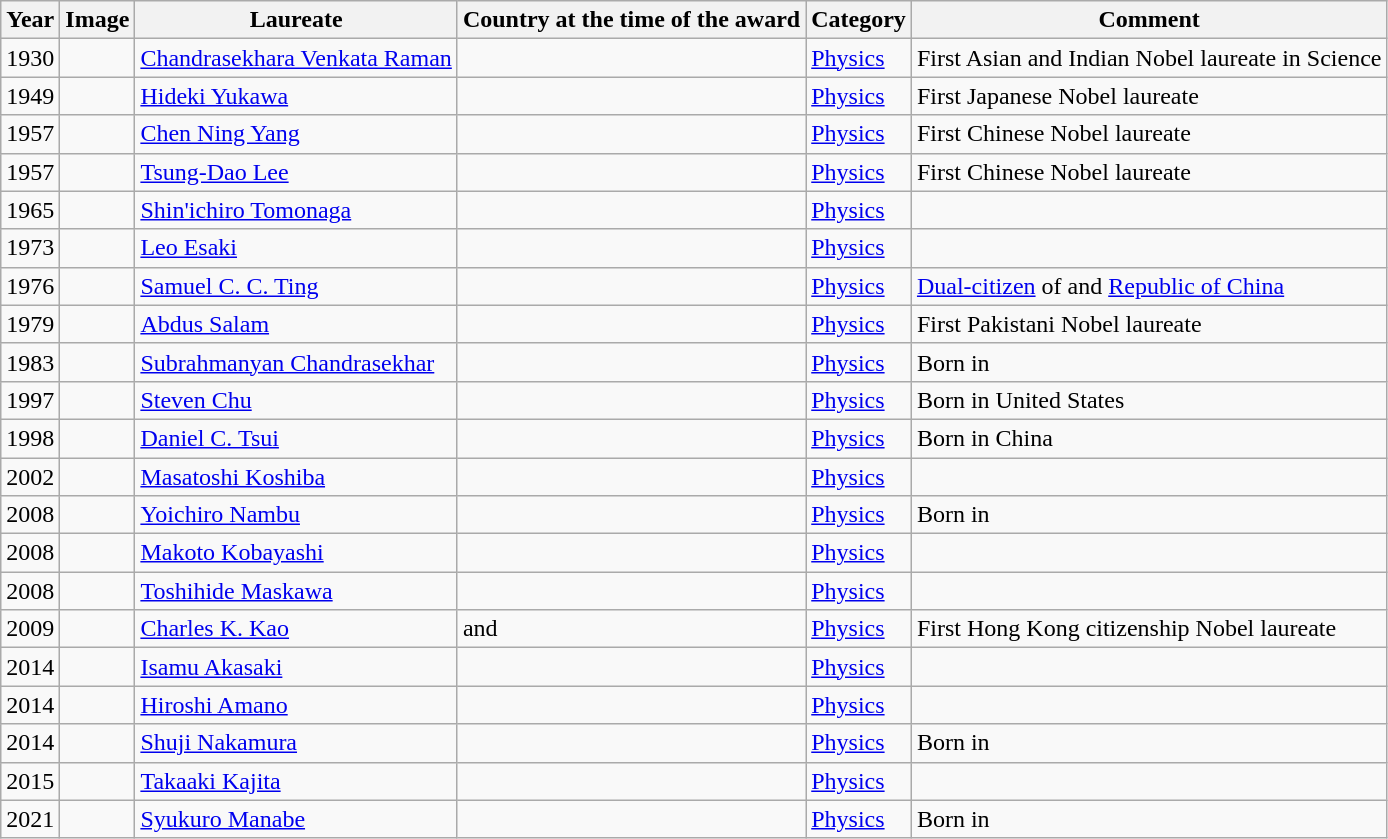<table class="wikitable sortable">
<tr>
<th>Year</th>
<th>Image</th>
<th>Laureate</th>
<th>Country at the time of the award</th>
<th>Category</th>
<th>Comment</th>
</tr>
<tr>
<td>1930</td>
<td></td>
<td><a href='#'>Chandrasekhara Venkata Raman</a></td>
<td></td>
<td><a href='#'>Physics</a></td>
<td>First Asian and Indian Nobel laureate in Science</td>
</tr>
<tr>
<td>1949</td>
<td></td>
<td><a href='#'>Hideki Yukawa</a></td>
<td></td>
<td><a href='#'>Physics</a></td>
<td>First Japanese Nobel laureate</td>
</tr>
<tr>
<td>1957</td>
<td></td>
<td><a href='#'>Chen Ning Yang</a></td>
<td></td>
<td><a href='#'>Physics</a></td>
<td>First Chinese Nobel laureate</td>
</tr>
<tr>
<td>1957</td>
<td></td>
<td><a href='#'>Tsung-Dao Lee</a></td>
<td></td>
<td><a href='#'>Physics</a></td>
<td>First Chinese Nobel laureate</td>
</tr>
<tr>
<td>1965</td>
<td></td>
<td><a href='#'>Shin'ichiro Tomonaga</a></td>
<td></td>
<td><a href='#'>Physics</a></td>
<td></td>
</tr>
<tr>
<td>1973</td>
<td></td>
<td><a href='#'>Leo Esaki</a></td>
<td></td>
<td><a href='#'>Physics</a></td>
<td></td>
</tr>
<tr>
<td>1976</td>
<td></td>
<td><a href='#'>Samuel C. C. Ting</a></td>
<td></td>
<td><a href='#'>Physics</a></td>
<td><a href='#'>Dual-citizen</a> of  and  <a href='#'>Republic of China</a></td>
</tr>
<tr>
<td>1979</td>
<td></td>
<td><a href='#'>Abdus Salam</a></td>
<td></td>
<td><a href='#'>Physics</a></td>
<td>First Pakistani Nobel laureate</td>
</tr>
<tr>
<td>1983</td>
<td></td>
<td><a href='#'>Subrahmanyan Chandrasekhar</a></td>
<td></td>
<td><a href='#'>Physics</a></td>
<td>Born in </td>
</tr>
<tr>
<td>1997</td>
<td></td>
<td><a href='#'>Steven Chu</a></td>
<td></td>
<td><a href='#'>Physics</a></td>
<td>Born in United States</td>
</tr>
<tr>
<td>1998</td>
<td></td>
<td><a href='#'>Daniel C. Tsui</a></td>
<td></td>
<td><a href='#'>Physics</a></td>
<td>Born in China</td>
</tr>
<tr>
<td>2002</td>
<td></td>
<td><a href='#'>Masatoshi Koshiba</a></td>
<td></td>
<td><a href='#'>Physics</a></td>
<td></td>
</tr>
<tr>
<td>2008</td>
<td></td>
<td><a href='#'>Yoichiro Nambu</a></td>
<td></td>
<td><a href='#'>Physics</a></td>
<td>Born in </td>
</tr>
<tr>
<td>2008</td>
<td></td>
<td><a href='#'>Makoto Kobayashi</a></td>
<td></td>
<td><a href='#'>Physics</a></td>
<td></td>
</tr>
<tr>
<td>2008</td>
<td></td>
<td><a href='#'>Toshihide Maskawa</a></td>
<td></td>
<td><a href='#'>Physics</a></td>
<td></td>
</tr>
<tr>
<td>2009</td>
<td></td>
<td><a href='#'>Charles K. Kao</a></td>
<td> and </td>
<td><a href='#'>Physics</a></td>
<td>First Hong Kong citizenship Nobel laureate</td>
</tr>
<tr>
<td>2014</td>
<td></td>
<td><a href='#'>Isamu Akasaki</a></td>
<td></td>
<td><a href='#'>Physics</a></td>
<td></td>
</tr>
<tr>
<td>2014</td>
<td></td>
<td><a href='#'>Hiroshi Amano</a></td>
<td></td>
<td><a href='#'>Physics</a></td>
<td></td>
</tr>
<tr>
<td>2014</td>
<td></td>
<td><a href='#'>Shuji Nakamura</a></td>
<td></td>
<td><a href='#'>Physics</a></td>
<td>Born in </td>
</tr>
<tr>
<td>2015</td>
<td></td>
<td><a href='#'>Takaaki Kajita</a></td>
<td></td>
<td><a href='#'>Physics</a></td>
</tr>
<tr>
<td>2021</td>
<td></td>
<td><a href='#'>Syukuro Manabe</a></td>
<td></td>
<td><a href='#'>Physics</a></td>
<td>Born in </td>
</tr>
</table>
